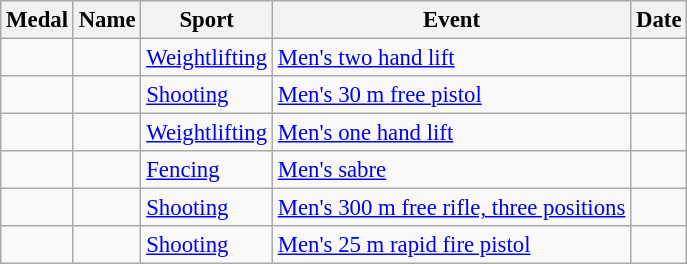<table class="wikitable sortable" style=font-size:95%>
<tr>
<th>Medal</th>
<th>Name</th>
<th>Sport</th>
<th>Event</th>
<th>Date</th>
</tr>
<tr>
<td></td>
<td></td>
<td><a href='#'>Weightlifting</a></td>
<td><a href='#'>Men's two hand lift</a></td>
<td></td>
</tr>
<tr>
<td></td>
<td></td>
<td><a href='#'>Shooting</a></td>
<td><a href='#'>Men's 30 m free pistol</a></td>
<td></td>
</tr>
<tr>
<td></td>
<td></td>
<td><a href='#'>Weightlifting</a></td>
<td><a href='#'>Men's one hand lift</a></td>
<td></td>
</tr>
<tr>
<td></td>
<td></td>
<td><a href='#'>Fencing</a></td>
<td><a href='#'>Men's sabre</a></td>
<td></td>
</tr>
<tr>
<td></td>
<td></td>
<td><a href='#'>Shooting</a></td>
<td><a href='#'>Men's 300 m free rifle, three positions</a></td>
<td></td>
</tr>
<tr>
<td></td>
<td></td>
<td><a href='#'>Shooting</a></td>
<td><a href='#'>Men's 25 m rapid fire pistol</a></td>
<td></td>
</tr>
</table>
